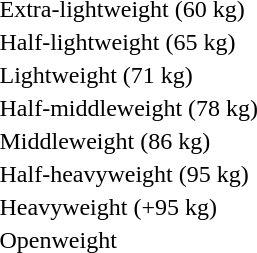<table>
<tr>
<td rowspan=2>Extra-lightweight (60 kg)<br></td>
<td rowspan=2></td>
<td rowspan=2></td>
<td></td>
</tr>
<tr>
<td></td>
</tr>
<tr>
<td rowspan=2>Half-lightweight (65 kg)<br></td>
<td rowspan=2></td>
<td rowspan=2></td>
<td></td>
</tr>
<tr>
<td></td>
</tr>
<tr>
<td rowspan=2>Lightweight (71 kg)<br></td>
<td rowspan=2></td>
<td rowspan=2></td>
<td></td>
</tr>
<tr>
<td></td>
</tr>
<tr>
<td rowspan=2>Half-middleweight (78 kg)<br></td>
<td rowspan=2></td>
<td rowspan=2></td>
<td></td>
</tr>
<tr>
<td></td>
</tr>
<tr>
<td rowspan=2>Middleweight (86 kg)<br></td>
<td rowspan=2></td>
<td rowspan=2></td>
<td></td>
</tr>
<tr>
<td></td>
</tr>
<tr>
<td rowspan=2>Half-heavyweight (95 kg)<br></td>
<td rowspan=2></td>
<td rowspan=2></td>
<td></td>
</tr>
<tr>
<td></td>
</tr>
<tr>
<td rowspan=2>Heavyweight (+95 kg)<br></td>
<td rowspan=2></td>
<td rowspan=2></td>
<td></td>
</tr>
<tr>
<td></td>
</tr>
<tr>
<td rowspan=2>Openweight<br></td>
<td rowspan=2></td>
<td rowspan=2></td>
<td></td>
</tr>
<tr>
<td></td>
</tr>
</table>
